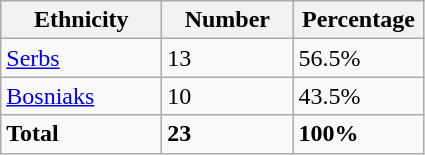<table class="wikitable">
<tr>
<th width="100px">Ethnicity</th>
<th width="80px">Number</th>
<th width="80px">Percentage</th>
</tr>
<tr>
<td><a href='#'>Serbs</a></td>
<td>13</td>
<td>56.5%</td>
</tr>
<tr>
<td><a href='#'>Bosniaks</a></td>
<td>10</td>
<td>43.5%</td>
</tr>
<tr>
<td><strong>Total</strong></td>
<td><strong>23</strong></td>
<td><strong>100%</strong></td>
</tr>
</table>
